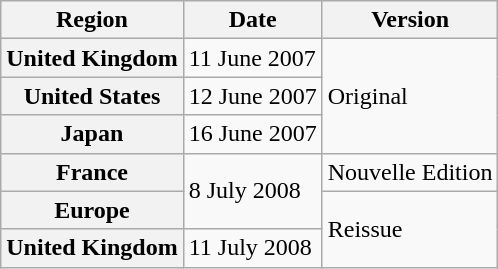<table class="wikitable plainrowheaders">
<tr>
<th>Region</th>
<th>Date</th>
<th>Version</th>
</tr>
<tr>
<th scope="row">United Kingdom</th>
<td>11 June 2007</td>
<td rowspan="3">Original</td>
</tr>
<tr>
<th scope="row">United States</th>
<td>12 June 2007</td>
</tr>
<tr>
<th scope="row">Japan</th>
<td>16 June 2007</td>
</tr>
<tr>
<th scope="row">France</th>
<td rowspan=2>8 July 2008</td>
<td>Nouvelle Edition</td>
</tr>
<tr>
<th scope="row">Europe</th>
<td rowspan=2>Reissue</td>
</tr>
<tr>
<th scope="row">United Kingdom</th>
<td>11 July 2008</td>
</tr>
</table>
